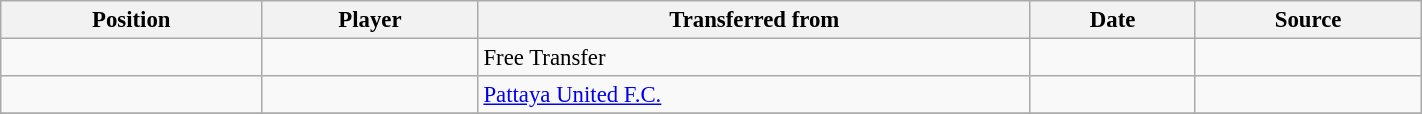<table class="wikitable sortable" style="width:75%; text-align:center; font-size:95%; text-align:left;">
<tr>
<th>Position</th>
<th>Player</th>
<th>Transferred from</th>
<th>Date</th>
<th>Source</th>
</tr>
<tr>
<td></td>
<td></td>
<td>Free Transfer</td>
<td></td>
<td></td>
</tr>
<tr>
<td></td>
<td></td>
<td> <a href='#'>Pattaya United F.C.</a></td>
<td></td>
<td></td>
</tr>
<tr>
</tr>
</table>
